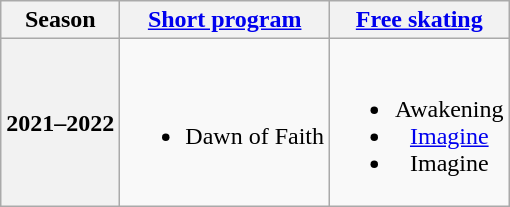<table class="wikitable" style="text-align:center">
<tr>
<th>Season</th>
<th><a href='#'>Short program</a></th>
<th><a href='#'>Free skating</a></th>
</tr>
<tr>
<th>2021–2022 <br> </th>
<td><br><ul><li>Dawn of Faith<br></li></ul></td>
<td><br><ul><li>Awakening<br></li><li><a href='#'>Imagine</a><br></li><li>Imagine<br></li></ul></td>
</tr>
</table>
